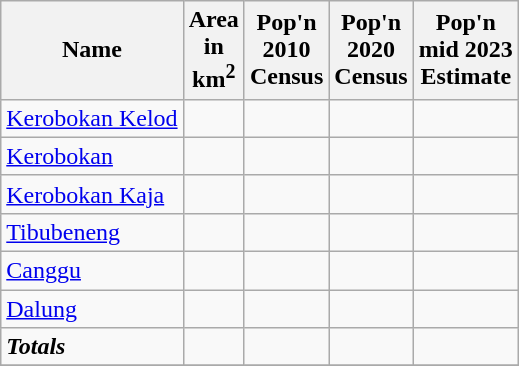<table class="wikitable sortable" style="margin-bottom: 0;">
<tr>
<th>Name</th>
<th>Area <br> in <br> km<sup>2</sup></th>
<th>Pop'n <br> 2010 <br> Census</th>
<th>Pop'n <br> 2020 <br> Census</th>
<th>Pop'n <br>mid 2023 <br> Estimate</th>
</tr>
<tr>
<td><a href='#'>Kerobokan Kelod</a></td>
<td align="right"></td>
<td align="right"></td>
<td align="right"></td>
<td align="right"></td>
</tr>
<tr>
<td><a href='#'>Kerobokan</a></td>
<td align="right"></td>
<td align="right"></td>
<td align="right"></td>
<td align="right"></td>
</tr>
<tr>
<td><a href='#'>Kerobokan Kaja</a></td>
<td align="right"></td>
<td align="right"></td>
<td align="right"></td>
<td align="right"></td>
</tr>
<tr>
<td><a href='#'>Tibubeneng</a></td>
<td align="right"></td>
<td align="right"></td>
<td align="right"></td>
<td align="right"></td>
</tr>
<tr>
<td><a href='#'>Canggu</a></td>
<td align="right"></td>
<td align="right"></td>
<td align="right"></td>
<td align="right"></td>
</tr>
<tr>
<td><a href='#'>Dalung</a></td>
<td align="right"></td>
<td align="right"></td>
<td align="right"></td>
<td align="right"></td>
</tr>
<tr>
<td><strong><em>Totals</em></strong></td>
<td align="right"><em></em></td>
<td align="right"><em></em></td>
<td align="right"><em></em></td>
<td align="right"><em></em></td>
</tr>
<tr>
</tr>
</table>
